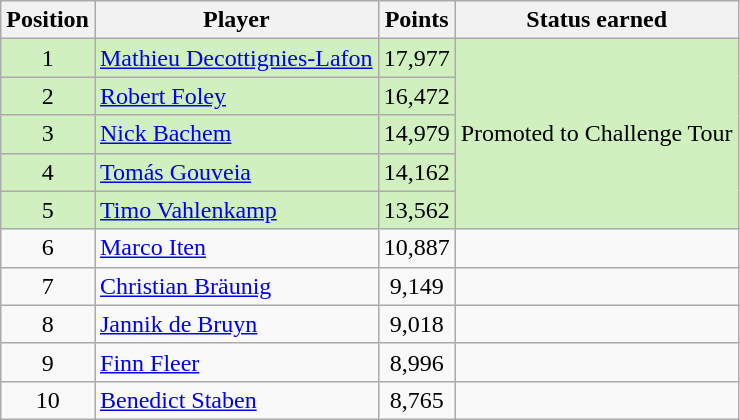<table class=wikitable>
<tr>
<th>Position</th>
<th>Player</th>
<th>Points</th>
<th>Status earned</th>
</tr>
<tr style="background:#D0F0C0;">
<td align=center>1</td>
<td> <a href='#'>Mathieu Decottignies-Lafon</a></td>
<td align=center>17,977</td>
<td rowspan=5>Promoted to Challenge Tour</td>
</tr>
<tr style="background:#D0F0C0;">
<td align=center>2</td>
<td> <a href='#'>Robert Foley</a></td>
<td align=center>16,472</td>
</tr>
<tr style="background:#D0F0C0;">
<td align=center>3</td>
<td> <a href='#'>Nick Bachem</a></td>
<td align=center>14,979</td>
</tr>
<tr style="background:#D0F0C0;">
<td align=center>4</td>
<td> <a href='#'>Tomás Gouveia</a></td>
<td align=center>14,162</td>
</tr>
<tr style="background:#D0F0C0;">
<td align=center>5</td>
<td> <a href='#'>Timo Vahlenkamp</a></td>
<td align=center>13,562</td>
</tr>
<tr>
<td align=center>6</td>
<td> <a href='#'>Marco Iten</a></td>
<td align=center>10,887</td>
<td></td>
</tr>
<tr>
<td align=center>7</td>
<td> <a href='#'>Christian Bräunig</a></td>
<td align=center>9,149</td>
<td></td>
</tr>
<tr>
<td align=center>8</td>
<td> <a href='#'>Jannik de Bruyn</a></td>
<td align=center>9,018</td>
<td></td>
</tr>
<tr>
<td align=center>9</td>
<td> <a href='#'>Finn Fleer</a></td>
<td align=center>8,996</td>
<td></td>
</tr>
<tr>
<td align=center>10</td>
<td> <a href='#'>Benedict Staben</a></td>
<td align=center>8,765</td>
<td></td>
</tr>
</table>
